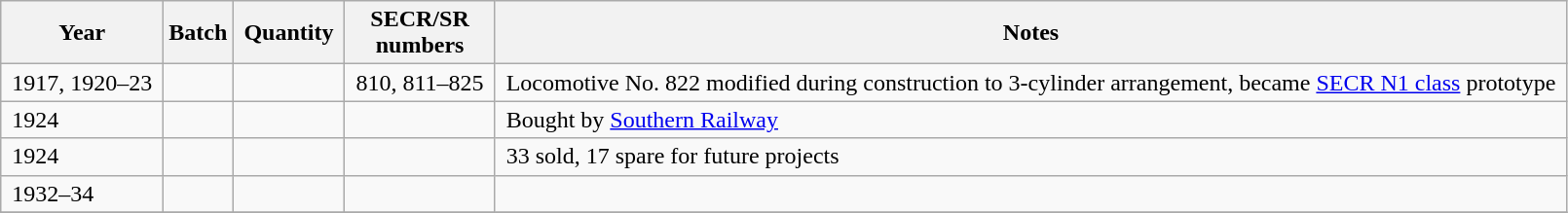<table class="wikitable">
<tr>
<th>Year</th>
<th>Batch</th>
<th> Quantity </th>
<th>SECR/SR<br> numbers </th>
<th>Notes</th>
</tr>
<tr>
<td> 1917, 1920–23 </td>
<td></td>
<td></td>
<td> 810, 811–825 </td>
<td> Locomotive No. 822 modified during construction to 3-cylinder arrangement, became <a href='#'>SECR N1 class</a> prototype </td>
</tr>
<tr>
<td> 1924</td>
<td></td>
<td></td>
<td></td>
<td> Bought by <a href='#'>Southern Railway</a> </td>
</tr>
<tr>
<td> 1924</td>
<td></td>
<td></td>
<td></td>
<td> 33 sold, 17 spare for future projects </td>
</tr>
<tr>
<td> 1932–34</td>
<td></td>
<td></td>
<td></td>
<td></td>
</tr>
<tr>
</tr>
</table>
